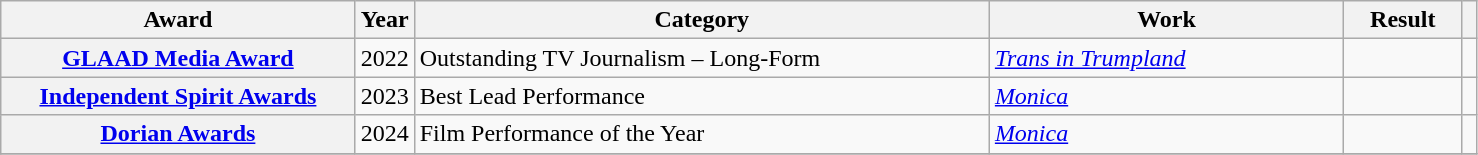<table class="wikitable sortable plainrowheaders">
<tr>
<th scope="col" Width=24%>Award</th>
<th scope="col" Width=4%>Year</th>
<th scope="col">Category</th>
<th scope="col" Width=24%>Work</th>
<th scope="col" style="width:8%;">Result</th>
<th scope="col" class="unsortable"></th>
</tr>
<tr>
<th scope="row"><a href='#'>GLAAD Media Award</a></th>
<td style="text-align:center;">2022</td>
<td>Outstanding TV Journalism – Long-Form</td>
<td><em><a href='#'>Trans in Trumpland</a></em></td>
<td></td>
<td style="text-align:center;"></td>
</tr>
<tr>
<th scope="row"><a href='#'>Independent Spirit Awards</a></th>
<td style="text-align:center;">2023</td>
<td>Best Lead Performance</td>
<td><em><a href='#'>Monica</a></em></td>
<td></td>
<td style="text-align:center;"></td>
</tr>
<tr>
<th scope="row"><a href='#'>Dorian Awards</a></th>
<td style="text-align:center;">2024</td>
<td>Film Performance of the Year</td>
<td><em><a href='#'>Monica</a></em></td>
<td></td>
<td style="text-align:center;"></td>
</tr>
<tr>
</tr>
</table>
